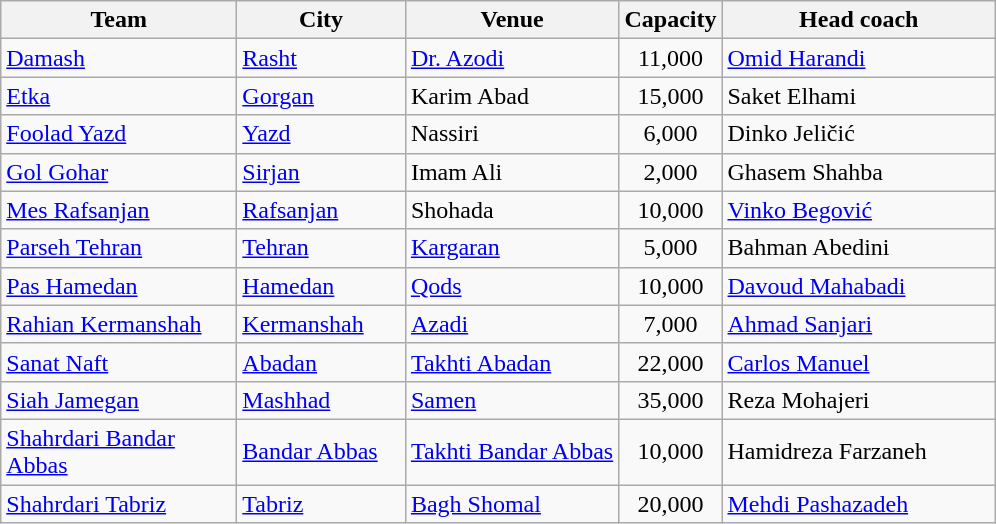<table class="wikitable" style="text-align: Left;">
<tr>
<th width=150>Team</th>
<th width=105>City</th>
<th width=135>Venue</th>
<th width=30>Capacity</th>
<th width=175>Head coach</th>
</tr>
<tr>
<td align="left"><a href='#'>Damash</a></td>
<td><a href='#'>Rasht</a></td>
<td><a href='#'>Dr. Azodi</a></td>
<td align="Center">11,000</td>
<td> <a href='#'>Omid Harandi</a></td>
</tr>
<tr>
<td align="left"><a href='#'>Etka</a></td>
<td><a href='#'>Gorgan</a></td>
<td>Karim Abad</td>
<td align="Center">15,000</td>
<td> Saket Elhami</td>
</tr>
<tr>
<td align="left"><a href='#'>Foolad Yazd</a></td>
<td><a href='#'>Yazd</a></td>
<td>Nassiri</td>
<td align="Center">6,000</td>
<td> Dinko Jeličić</td>
</tr>
<tr>
<td align="left"><a href='#'>Gol Gohar</a></td>
<td><a href='#'>Sirjan</a></td>
<td>Imam Ali</td>
<td align="center">2,000</td>
<td> Ghasem Shahba</td>
</tr>
<tr>
<td align="left"><a href='#'>Mes Rafsanjan</a></td>
<td><a href='#'>Rafsanjan</a></td>
<td>Shohada</td>
<td align="Center">10,000</td>
<td> <a href='#'>Vinko Begović</a></td>
</tr>
<tr>
<td align="left"><a href='#'>Parseh Tehran</a></td>
<td><a href='#'>Tehran</a></td>
<td><a href='#'>Kargaran</a></td>
<td align="Center">5,000</td>
<td> Bahman Abedini</td>
</tr>
<tr>
<td align="left"><a href='#'>Pas Hamedan</a></td>
<td><a href='#'>Hamedan</a></td>
<td><a href='#'>Qods</a></td>
<td align="center">10,000</td>
<td> <a href='#'>Davoud Mahabadi</a></td>
</tr>
<tr>
<td align="left"><a href='#'>Rahian Kermanshah</a></td>
<td><a href='#'>Kermanshah</a></td>
<td><a href='#'>Azadi</a></td>
<td align="Center">7,000</td>
<td> <a href='#'>Ahmad Sanjari</a></td>
</tr>
<tr>
<td align="left"><a href='#'>Sanat Naft</a></td>
<td><a href='#'>Abadan</a></td>
<td><a href='#'>Takhti Abadan</a></td>
<td align="Center">22,000</td>
<td> <a href='#'>Carlos Manuel</a></td>
</tr>
<tr>
<td align="left"><a href='#'>Siah Jamegan</a></td>
<td><a href='#'>Mashhad</a></td>
<td><a href='#'>Samen</a></td>
<td align="Center">35,000</td>
<td> Reza Mohajeri</td>
</tr>
<tr>
<td align="left"><a href='#'>Shahrdari Bandar Abbas</a></td>
<td><a href='#'>Bandar Abbas</a></td>
<td><a href='#'>Takhti Bandar Abbas</a></td>
<td align="Center">10,000</td>
<td> Hamidreza Farzaneh</td>
</tr>
<tr>
<td align="left"><a href='#'>Shahrdari Tabriz</a></td>
<td><a href='#'>Tabriz</a></td>
<td><a href='#'>Bagh Shomal</a></td>
<td align="Center">20,000</td>
<td> <a href='#'>Mehdi Pashazadeh</a></td>
</tr>
</table>
